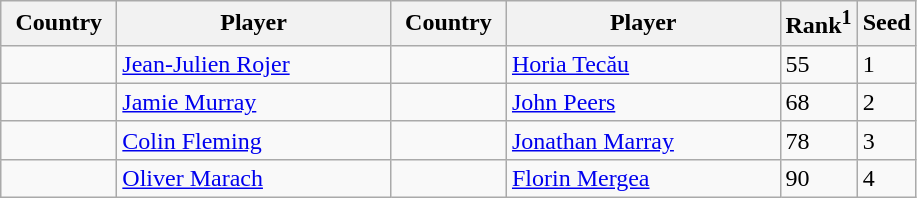<table class="sortable wikitable">
<tr>
<th width="70">Country</th>
<th width="175">Player</th>
<th width="70">Country</th>
<th width="175">Player</th>
<th>Rank<sup>1</sup></th>
<th>Seed</th>
</tr>
<tr>
<td></td>
<td><a href='#'>Jean-Julien Rojer</a></td>
<td></td>
<td><a href='#'>Horia Tecău</a></td>
<td>55</td>
<td>1</td>
</tr>
<tr>
<td></td>
<td><a href='#'>Jamie Murray</a></td>
<td></td>
<td><a href='#'>John Peers</a></td>
<td>68</td>
<td>2</td>
</tr>
<tr>
<td></td>
<td><a href='#'>Colin Fleming</a></td>
<td></td>
<td><a href='#'>Jonathan Marray</a></td>
<td>78</td>
<td>3</td>
</tr>
<tr>
<td></td>
<td><a href='#'>Oliver Marach</a></td>
<td></td>
<td><a href='#'>Florin Mergea</a></td>
<td>90</td>
<td>4</td>
</tr>
</table>
